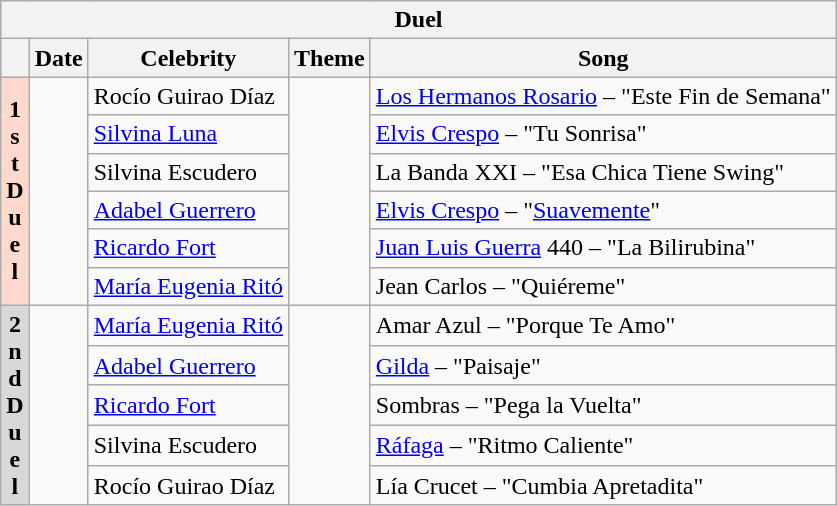<table class="wikitable collapsible collapsed">
<tr>
<th colspan="10" align=center>Duel</th>
</tr>
<tr>
<th></th>
<th>Date</th>
<th>Celebrity</th>
<th>Theme</th>
<th>Song</th>
</tr>
<tr>
<th rowspan="6" style="text-align:center; background:#ffdacc; textcolor:#000;"><span>1<br>s<br>t<br>D<br>u<br>e<br>l</span></th>
<td rowspan="6"></td>
<td>Rocío Guirao Díaz</td>
<td rowspan="6"></td>
<td><a href='#'>Los Hermanos Rosario</a> – "Este Fin de Semana"</td>
</tr>
<tr>
<td><a href='#'>Silvina Luna</a></td>
<td><a href='#'>Elvis Crespo</a> – "Tu Sonrisa"</td>
</tr>
<tr>
<td>Silvina Escudero</td>
<td>La Banda XXI – "Esa Chica Tiene Swing"</td>
</tr>
<tr>
<td><a href='#'>Adabel Guerrero</a></td>
<td><a href='#'>Elvis Crespo</a> – "<a href='#'>Suavemente</a>"</td>
</tr>
<tr>
<td><a href='#'>Ricardo Fort</a></td>
<td><a href='#'>Juan Luis Guerra</a> 440 – "La Bilirubina"</td>
</tr>
<tr>
<td><a href='#'>María Eugenia Ritó</a></td>
<td>Jean Carlos – "Quiéreme"</td>
</tr>
<tr>
<th rowspan="5" style="text-align:center; background:#d8d8d8; textcolor:#000;"><span>2<br>n<br>d<br>D<br>u<br>e<br>l</span></th>
<td rowspan="5"></td>
<td><a href='#'>María Eugenia Ritó</a></td>
<td rowspan="5"></td>
<td>Amar Azul – "Porque Te Amo"</td>
</tr>
<tr>
<td><a href='#'>Adabel Guerrero</a></td>
<td><a href='#'>Gilda</a> – "Paisaje"</td>
</tr>
<tr>
<td><a href='#'>Ricardo Fort</a></td>
<td>Sombras – "Pega la Vuelta"</td>
</tr>
<tr>
<td>Silvina Escudero</td>
<td><a href='#'>Ráfaga</a> – "Ritmo Caliente"</td>
</tr>
<tr>
<td>Rocío Guirao Díaz</td>
<td>Lía Crucet – "Cumbia Apretadita"</td>
</tr>
</table>
